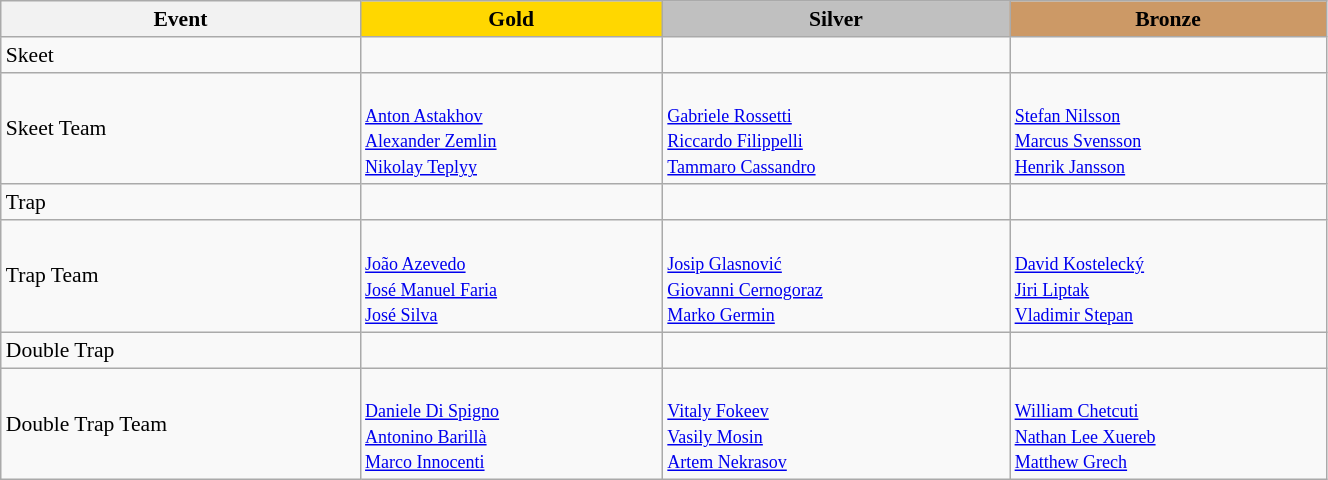<table class="wikitable" width=70% style="font-size:90%; text-align:left;">
<tr align=center>
<th>Event</th>
<td bgcolor=gold><strong>Gold</strong></td>
<td bgcolor=silver><strong>Silver</strong></td>
<td bgcolor=cc9966><strong>Bronze</strong></td>
</tr>
<tr>
<td>Skeet</td>
<td></td>
<td></td>
<td></td>
</tr>
<tr>
<td>Skeet Team</td>
<td><br><small><a href='#'>Anton Astakhov</a><br><a href='#'>Alexander Zemlin</a><br><a href='#'>Nikolay Teplyy</a></small></td>
<td><br><small><a href='#'>Gabriele Rossetti</a><br><a href='#'>Riccardo Filippelli</a><br><a href='#'>Tammaro Cassandro</a></small></td>
<td><br><small><a href='#'>Stefan Nilsson</a><br><a href='#'>Marcus Svensson</a><br><a href='#'>Henrik Jansson</a></small></td>
</tr>
<tr>
<td>Trap</td>
<td></td>
<td></td>
<td></td>
</tr>
<tr>
<td>Trap Team</td>
<td><br><small><a href='#'>João Azevedo</a><br><a href='#'>José Manuel Faria</a><br><a href='#'>José Silva</a></small></td>
<td><br><small><a href='#'>Josip Glasnović</a><br><a href='#'>Giovanni Cernogoraz</a><br><a href='#'>Marko Germin</a></small></td>
<td><br><small><a href='#'>David Kostelecký</a><br><a href='#'>Jiri Liptak</a><br><a href='#'>Vladimir Stepan</a></small></td>
</tr>
<tr>
<td>Double Trap</td>
<td></td>
<td></td>
<td></td>
</tr>
<tr>
<td>Double Trap Team</td>
<td><br><small><a href='#'>Daniele Di Spigno</a><br><a href='#'>Antonino Barillà</a><br><a href='#'>Marco Innocenti</a></small></td>
<td><br><small><a href='#'>Vitaly Fokeev</a><br><a href='#'>Vasily Mosin</a><br><a href='#'>Artem Nekrasov</a></small></td>
<td><br><small><a href='#'>William Chetcuti</a><br><a href='#'>Nathan Lee Xuereb</a><br><a href='#'>Matthew Grech</a></small></td>
</tr>
</table>
